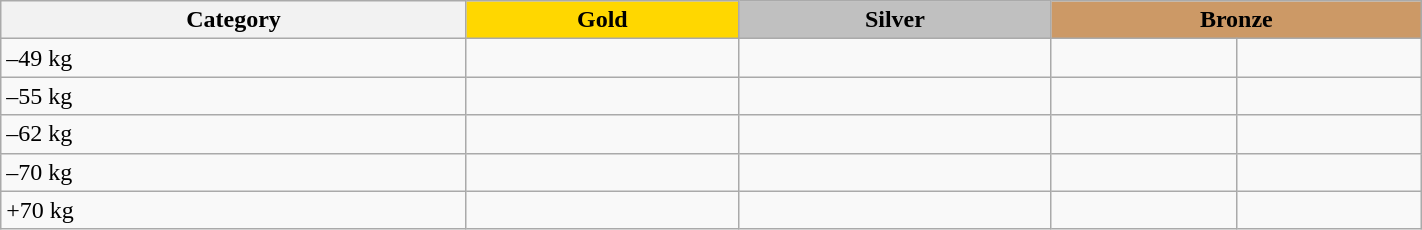<table class=wikitable  width=75%>
<tr>
<th>Category</th>
<th style="background: gold">Gold</th>
<th style="background: silver">Silver</th>
<th style="background: #cc9966" colspan=2>Bronze</th>
</tr>
<tr>
<td>–49 kg</td>
<td></td>
<td></td>
<td></td>
<td></td>
</tr>
<tr>
<td>–55 kg</td>
<td></td>
<td></td>
<td></td>
<td></td>
</tr>
<tr>
<td>–62 kg</td>
<td></td>
<td></td>
<td></td>
<td></td>
</tr>
<tr>
<td>–70 kg</td>
<td></td>
<td></td>
<td></td>
<td></td>
</tr>
<tr>
<td>+70 kg</td>
<td></td>
<td></td>
<td></td>
<td></td>
</tr>
</table>
